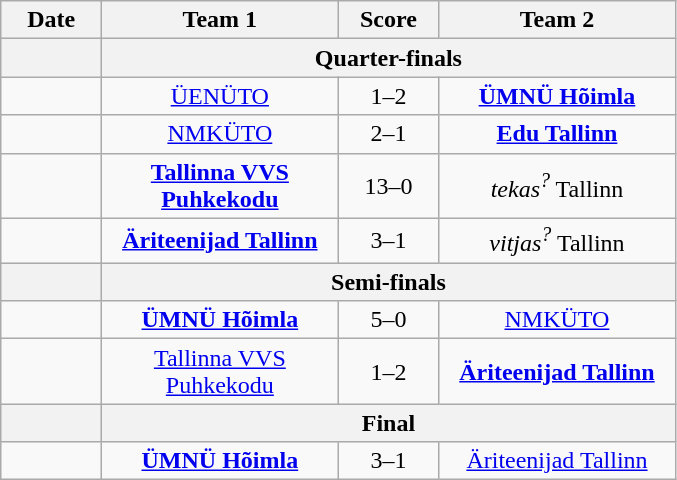<table class="wikitable" style="text-align: center">
<tr>
<th width=60px>Date</th>
<th width=150px>Team 1</th>
<th width=60px>Score</th>
<th width=150px>Team 2</th>
</tr>
<tr>
<th></th>
<th colspan=3>Quarter-finals</th>
</tr>
<tr>
<td></td>
<td><a href='#'>ÜENÜTO</a></td>
<td>1–2</td>
<td><strong><a href='#'>ÜMNÜ Hõimla</a></strong></td>
</tr>
<tr>
<td></td>
<td><a href='#'>NMKÜTO</a></td>
<td>2–1</td>
<td><strong><a href='#'>Edu Tallinn</a></strong></td>
</tr>
<tr>
<td></td>
<td><strong><a href='#'>Tallinna VVS Puhkekodu</a></strong></td>
<td>13–0</td>
<td><em>tekas<sup>?</sup></em> Tallinn</td>
</tr>
<tr>
<td></td>
<td><strong><a href='#'>Äriteenijad Tallinn</a></strong></td>
<td>3–1</td>
<td><em>vitjas<sup>?</sup></em> Tallinn</td>
</tr>
<tr>
<th></th>
<th colspan=3>Semi-finals</th>
</tr>
<tr>
<td></td>
<td><strong><a href='#'>ÜMNÜ Hõimla</a></strong></td>
<td>5–0</td>
<td><a href='#'>NMKÜTO</a></td>
</tr>
<tr>
<td></td>
<td><a href='#'>Tallinna VVS Puhkekodu</a></td>
<td>1–2</td>
<td><strong><a href='#'>Äriteenijad Tallinn</a></strong></td>
</tr>
<tr>
<th></th>
<th colspan=3>Final</th>
</tr>
<tr>
<td></td>
<td><strong><a href='#'>ÜMNÜ Hõimla</a></strong></td>
<td>3–1</td>
<td><a href='#'>Äriteenijad Tallinn</a></td>
</tr>
</table>
